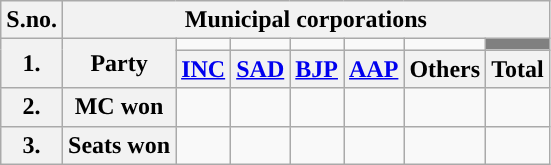<table class="wikitable sortable">
<tr>
<th>S.no.</th>
<th colspan="7">Municipal corporations</th>
</tr>
<tr>
<th rowspan="2">1.</th>
<th rowspan="2">Party</th>
<td style="background:"></td>
<td style="background:"></td>
<td style="background:"></td>
<td style="background:"></td>
<td style="background:"></td>
<td style="background:grey"></td>
</tr>
<tr>
<th><a href='#'>INC</a></th>
<th><a href='#'>SAD</a></th>
<th><a href='#'>BJP</a></th>
<th><a href='#'>AAP</a></th>
<th>Others</th>
<th>Total</th>
</tr>
<tr>
<th>2.</th>
<th>MC won</th>
<td></td>
<td></td>
<td></td>
<td></td>
<td></td>
<td></td>
</tr>
<tr>
<th>3.</th>
<th>Seats won</th>
<td></td>
<td></td>
<td></td>
<td></td>
<td></td>
<td></td>
</tr>
</table>
